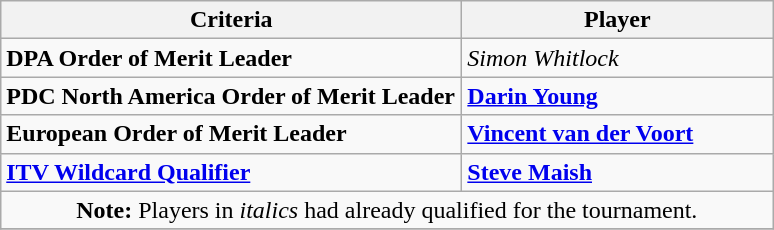<table class="wikitable">
<tr>
<th width=300>Criteria</th>
<th width=200>Player</th>
</tr>
<tr>
<td><strong>DPA Order of Merit Leader</strong></td>
<td> <em>Simon Whitlock</em></td>
</tr>
<tr>
<td><strong>PDC North America Order of Merit Leader</strong></td>
<td> <strong><a href='#'>Darin Young</a></strong></td>
</tr>
<tr>
<td><strong>European Order of Merit Leader</strong></td>
<td> <strong><a href='#'>Vincent van der Voort</a></strong></td>
</tr>
<tr>
<td><strong><a href='#'>ITV Wildcard Qualifier</a></strong></td>
<td> <strong><a href='#'>Steve Maish</a></strong></td>
</tr>
<tr>
<td colspan=4 align=center><strong>Note:</strong> Players in <em>italics</em> had already qualified for the tournament.</td>
</tr>
<tr>
</tr>
</table>
